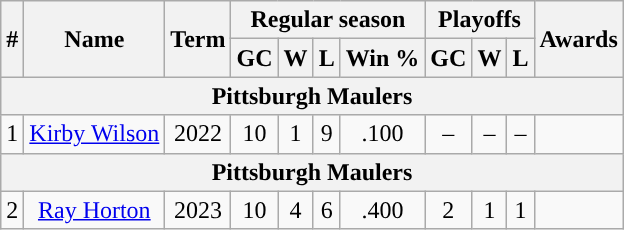<table class="wikitable" style="text-align:center">
<tr>
<th rowspan="2">#</th>
<th rowspan="2">Name</th>
<th rowspan="2">Term</th>
<th colspan="4">Regular season</th>
<th colspan="3">Playoffs</th>
<th rowspan="2">Awards</th>
</tr>
<tr>
<th>GC</th>
<th>W</th>
<th>L</th>
<th>Win %</th>
<th>GC</th>
<th>W</th>
<th>L</th>
</tr>
<tr>
<th colspan="11">Pittsburgh Maulers</th>
</tr>
<tr>
<td>1</td>
<td><a href='#'>Kirby Wilson</a></td>
<td>2022</td>
<td>10</td>
<td>1</td>
<td>9</td>
<td>.100</td>
<td>–</td>
<td>–</td>
<td>–</td>
<td></td>
</tr>
<tr>
<th colspan="11">Pittsburgh Maulers</th>
</tr>
<tr>
<td>2</td>
<td><a href='#'>Ray Horton</a></td>
<td>2023</td>
<td>10</td>
<td>4</td>
<td>6</td>
<td>.400</td>
<td>2</td>
<td>1</td>
<td>1</td>
<td></td>
</tr>
</table>
